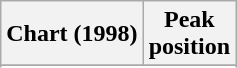<table class="wikitable">
<tr>
<th align="left">Chart (1998)</th>
<th align="center">Peak<br>position</th>
</tr>
<tr>
</tr>
<tr>
</tr>
</table>
